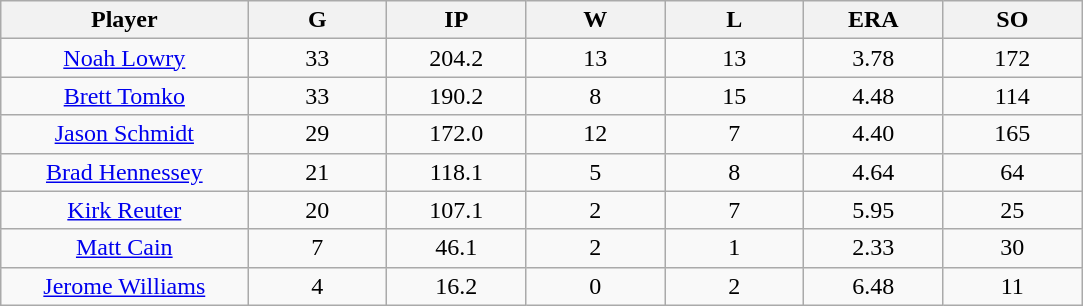<table class="wikitable sortable">
<tr>
<th bgcolor="#DDDDFF" width="16%">Player</th>
<th bgcolor="#DDDDFF" width="9%">G</th>
<th bgcolor="#DDDDFF" width="9%">IP</th>
<th bgcolor="#DDDDFF" width="9%">W</th>
<th bgcolor="#DDDDFF" width="9%">L</th>
<th bgcolor="#DDDDFF" width="9%">ERA</th>
<th bgcolor="#DDDDFF" width="9%">SO</th>
</tr>
<tr align=center>
<td><a href='#'>Noah Lowry</a></td>
<td>33</td>
<td>204.2</td>
<td>13</td>
<td>13</td>
<td>3.78</td>
<td>172</td>
</tr>
<tr align=center>
<td><a href='#'>Brett Tomko</a></td>
<td>33</td>
<td>190.2</td>
<td>8</td>
<td>15</td>
<td>4.48</td>
<td>114</td>
</tr>
<tr align=center>
<td><a href='#'>Jason Schmidt</a></td>
<td>29</td>
<td>172.0</td>
<td>12</td>
<td>7</td>
<td>4.40</td>
<td>165</td>
</tr>
<tr align=center>
<td><a href='#'>Brad Hennessey</a></td>
<td>21</td>
<td>118.1</td>
<td>5</td>
<td>8</td>
<td>4.64</td>
<td>64</td>
</tr>
<tr align=center>
<td><a href='#'>Kirk Reuter</a></td>
<td>20</td>
<td>107.1</td>
<td>2</td>
<td>7</td>
<td>5.95</td>
<td>25</td>
</tr>
<tr align=center>
<td><a href='#'>Matt Cain</a></td>
<td>7</td>
<td>46.1</td>
<td>2</td>
<td>1</td>
<td>2.33</td>
<td>30</td>
</tr>
<tr align=center>
<td><a href='#'>Jerome Williams</a></td>
<td>4</td>
<td>16.2</td>
<td>0</td>
<td>2</td>
<td>6.48</td>
<td>11</td>
</tr>
</table>
